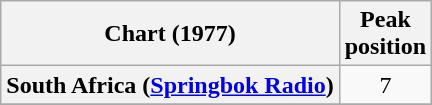<table class="wikitable sortable plainrowheaders">
<tr>
<th scope="col">Chart (1977)</th>
<th scope="col">Peak<br>position</th>
</tr>
<tr>
<th scope="row">South Africa (<a href='#'>Springbok Radio</a>)</th>
<td align="center">7</td>
</tr>
<tr>
</tr>
<tr>
</tr>
<tr>
</tr>
</table>
